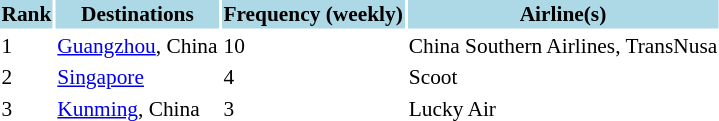<table class="sortable" style="font-size:89%; align=center;">
<tr style="background:lightblue;">
<th>Rank</th>
<th>Destinations</th>
<th>Frequency (weekly)</th>
<th>Airline(s)</th>
</tr>
<tr>
<td>1</td>
<td> <a href='#'>Guangzhou</a>, China</td>
<td>10</td>
<td>China Southern Airlines, TransNusa</td>
</tr>
<tr>
<td>2</td>
<td> <a href='#'>Singapore</a></td>
<td>4</td>
<td>Scoot</td>
</tr>
<tr>
<td>3</td>
<td> <a href='#'>Kunming</a>, China</td>
<td>3</td>
<td>Lucky Air</td>
</tr>
<tr>
</tr>
</table>
